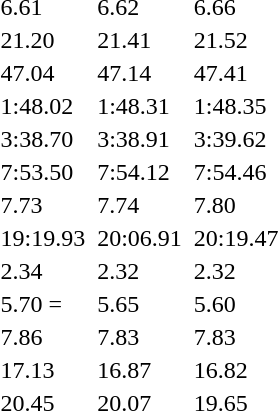<table>
<tr>
<td></td>
<td></td>
<td>6.61</td>
<td></td>
<td>6.62</td>
<td></td>
<td>6.66</td>
</tr>
<tr>
<td></td>
<td></td>
<td>21.20 </td>
<td></td>
<td>21.41</td>
<td></td>
<td>21.52</td>
</tr>
<tr>
<td></td>
<td></td>
<td>47.04</td>
<td></td>
<td>47.14</td>
<td></td>
<td>47.41</td>
</tr>
<tr>
<td></td>
<td></td>
<td>1:48.02</td>
<td></td>
<td>1:48.31</td>
<td></td>
<td>1:48.35</td>
</tr>
<tr>
<td></td>
<td></td>
<td>3:38.70</td>
<td></td>
<td>3:38.91</td>
<td></td>
<td>3:39.62</td>
</tr>
<tr>
<td></td>
<td></td>
<td>7:53.50</td>
<td></td>
<td>7:54.12</td>
<td></td>
<td>7:54.46</td>
</tr>
<tr>
<td></td>
<td></td>
<td>7.73</td>
<td></td>
<td>7.74</td>
<td></td>
<td>7.80</td>
</tr>
<tr>
<td></td>
<td></td>
<td>19:19.93</td>
<td></td>
<td>20:06.91</td>
<td></td>
<td>20:19.47</td>
</tr>
<tr>
<td></td>
<td></td>
<td>2.34</td>
<td></td>
<td>2.32</td>
<td></td>
<td>2.32</td>
</tr>
<tr>
<td></td>
<td></td>
<td>5.70 =</td>
<td></td>
<td>5.65</td>
<td></td>
<td>5.60</td>
</tr>
<tr>
<td></td>
<td></td>
<td>7.86</td>
<td></td>
<td>7.83</td>
<td></td>
<td>7.83</td>
</tr>
<tr>
<td></td>
<td></td>
<td>17.13</td>
<td></td>
<td>16.87</td>
<td></td>
<td>16.82</td>
</tr>
<tr>
<td></td>
<td></td>
<td>20.45</td>
<td></td>
<td>20.07</td>
<td></td>
<td>19.65</td>
</tr>
</table>
